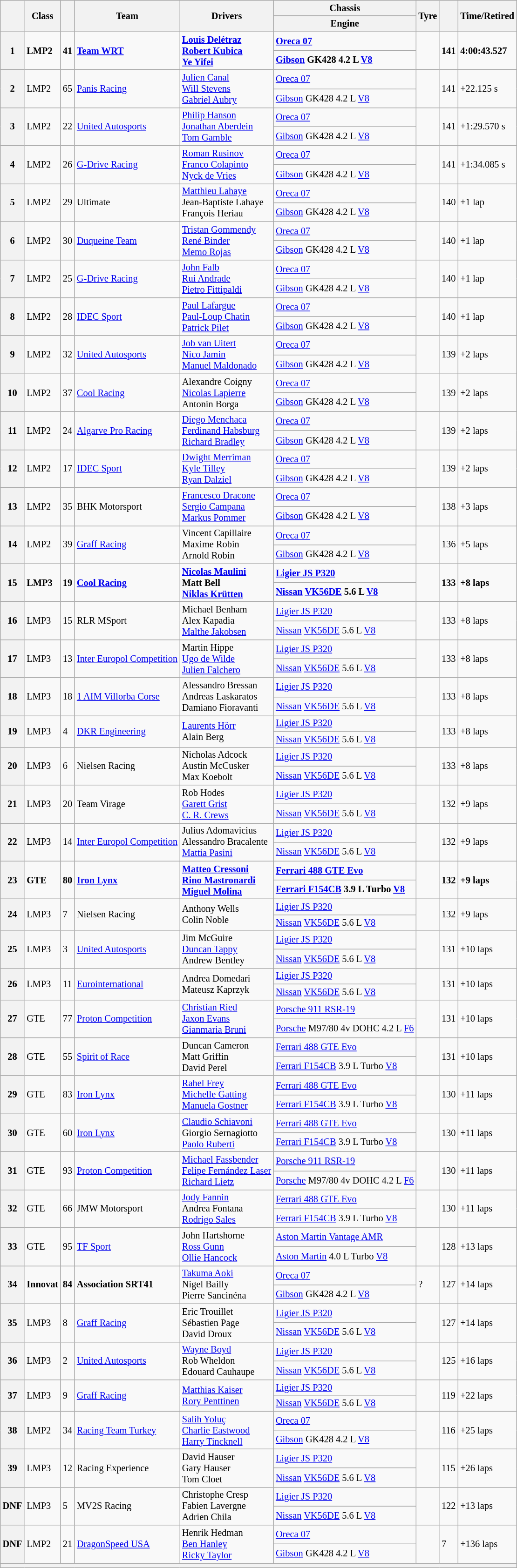<table class="wikitable" style="font-size:85%;">
<tr>
<th rowspan="2"></th>
<th rowspan="2">Class</th>
<th rowspan="2"></th>
<th rowspan="2">Team</th>
<th rowspan="2">Drivers</th>
<th>Chassis</th>
<th rowspan="2">Tyre</th>
<th rowspan="2"></th>
<th rowspan="2">Time/Retired</th>
</tr>
<tr>
<th>Engine</th>
</tr>
<tr>
<th rowspan="2">1</th>
<td rowspan="2"><strong>LMP2</strong></td>
<td rowspan="2"><strong>41</strong></td>
<td rowspan="2"><strong> <a href='#'>Team WRT</a></strong></td>
<td rowspan="2"><strong> <a href='#'>Louis Delétraz</a><br> <a href='#'>Robert Kubica</a><br> <a href='#'>Ye Yifei</a></strong></td>
<td><strong><a href='#'>Oreca 07</a></strong></td>
<td rowspan="2"></td>
<td rowspan="2"><strong>141</strong></td>
<td rowspan="2"><strong>4:00:43.527</strong></td>
</tr>
<tr>
<td><strong><a href='#'>Gibson</a> GK428 4.2 L <a href='#'>V8</a></strong></td>
</tr>
<tr>
<th rowspan="2">2</th>
<td rowspan="2">LMP2</td>
<td rowspan="2">65</td>
<td rowspan="2"> <a href='#'>Panis Racing</a></td>
<td rowspan="2"> <a href='#'>Julien Canal</a><br> <a href='#'>Will Stevens</a><br> <a href='#'>Gabriel Aubry</a></td>
<td><a href='#'>Oreca 07</a></td>
<td rowspan="2"></td>
<td rowspan="2">141</td>
<td rowspan="2">+22.125 s</td>
</tr>
<tr>
<td><a href='#'>Gibson</a> GK428 4.2 L <a href='#'>V8</a></td>
</tr>
<tr>
<th rowspan="2">3</th>
<td rowspan="2">LMP2</td>
<td rowspan="2">22</td>
<td rowspan="2"> <a href='#'>United Autosports</a></td>
<td rowspan="2"> <a href='#'>Philip Hanson</a><br> <a href='#'>Jonathan Aberdein</a><br> <a href='#'>Tom Gamble</a></td>
<td><a href='#'>Oreca 07</a></td>
<td rowspan="2"></td>
<td rowspan="2">141</td>
<td rowspan="2">+1:29.570 s</td>
</tr>
<tr>
<td><a href='#'>Gibson</a> GK428 4.2 L <a href='#'>V8</a></td>
</tr>
<tr>
<th rowspan="2">4</th>
<td rowspan="2">LMP2</td>
<td rowspan="2">26</td>
<td rowspan="2"> <a href='#'>G-Drive Racing</a></td>
<td rowspan="2"> <a href='#'>Roman Rusinov</a><br> <a href='#'>Franco Colapinto</a><br> <a href='#'>Nyck de Vries</a></td>
<td><a href='#'>Oreca 07</a></td>
<td rowspan="2"></td>
<td rowspan="2">141</td>
<td rowspan="2">+1:34.085 s</td>
</tr>
<tr>
<td><a href='#'>Gibson</a> GK428 4.2 L <a href='#'>V8</a></td>
</tr>
<tr>
<th rowspan="2">5</th>
<td rowspan="2">LMP2</td>
<td rowspan="2">29</td>
<td rowspan="2"> Ultimate</td>
<td rowspan="2"> <a href='#'>Matthieu Lahaye</a><br> Jean-Baptiste Lahaye<br> François Heriau</td>
<td><a href='#'>Oreca 07</a></td>
<td rowspan="2"></td>
<td rowspan="2">140</td>
<td rowspan="2">+1 lap</td>
</tr>
<tr>
<td><a href='#'>Gibson</a> GK428 4.2 L <a href='#'>V8</a></td>
</tr>
<tr>
<th rowspan="2">6</th>
<td rowspan="2">LMP2</td>
<td rowspan="2">30</td>
<td rowspan="2"> <a href='#'>Duqueine Team</a></td>
<td rowspan="2"> <a href='#'>Tristan Gommendy</a><br> <a href='#'>René Binder</a><br> <a href='#'>Memo Rojas</a></td>
<td><a href='#'>Oreca 07</a></td>
<td rowspan="2"></td>
<td rowspan="2">140</td>
<td rowspan="2">+1 lap</td>
</tr>
<tr>
<td><a href='#'>Gibson</a> GK428 4.2 L <a href='#'>V8</a></td>
</tr>
<tr>
<th rowspan="2">7</th>
<td rowspan="2">LMP2</td>
<td rowspan="2">25</td>
<td rowspan="2"> <a href='#'>G-Drive Racing</a></td>
<td rowspan="2"> <a href='#'>John Falb</a><br> <a href='#'>Rui Andrade</a><br> <a href='#'>Pietro Fittipaldi</a></td>
<td><a href='#'>Oreca 07</a></td>
<td rowspan="2"></td>
<td rowspan="2">140</td>
<td rowspan="2">+1 lap</td>
</tr>
<tr>
<td><a href='#'>Gibson</a> GK428 4.2 L <a href='#'>V8</a></td>
</tr>
<tr>
<th rowspan="2">8</th>
<td rowspan="2">LMP2</td>
<td rowspan="2">28</td>
<td rowspan="2"> <a href='#'>IDEC Sport</a></td>
<td rowspan="2"> <a href='#'>Paul Lafargue</a><br> <a href='#'>Paul-Loup Chatin</a><br> <a href='#'>Patrick Pilet</a></td>
<td><a href='#'>Oreca 07</a></td>
<td rowspan="2"></td>
<td rowspan="2">140</td>
<td rowspan="2">+1 lap</td>
</tr>
<tr>
<td><a href='#'>Gibson</a> GK428 4.2 L <a href='#'>V8</a></td>
</tr>
<tr>
<th rowspan="2">9</th>
<td rowspan="2">LMP2</td>
<td rowspan="2">32</td>
<td rowspan="2"> <a href='#'>United Autosports</a></td>
<td rowspan="2"> <a href='#'>Job van Uitert</a><br> <a href='#'>Nico Jamin</a><br> <a href='#'>Manuel Maldonado</a></td>
<td><a href='#'>Oreca 07</a></td>
<td rowspan="2"></td>
<td rowspan="2">139</td>
<td rowspan="2">+2 laps</td>
</tr>
<tr>
<td><a href='#'>Gibson</a> GK428 4.2 L <a href='#'>V8</a></td>
</tr>
<tr>
<th rowspan="2">10</th>
<td rowspan="2">LMP2</td>
<td rowspan="2">37</td>
<td rowspan="2"> <a href='#'>Cool Racing</a></td>
<td rowspan="2"> Alexandre Coigny<br> <a href='#'>Nicolas Lapierre</a><br> Antonin Borga</td>
<td><a href='#'>Oreca 07</a></td>
<td rowspan="2"></td>
<td rowspan="2">139</td>
<td rowspan="2">+2 laps</td>
</tr>
<tr>
<td><a href='#'>Gibson</a> GK428 4.2 L <a href='#'>V8</a></td>
</tr>
<tr>
<th rowspan="2">11</th>
<td rowspan="2">LMP2</td>
<td rowspan="2">24</td>
<td rowspan="2"> <a href='#'>Algarve Pro Racing</a></td>
<td rowspan="2"> <a href='#'>Diego Menchaca</a><br> <a href='#'>Ferdinand Habsburg</a><br> <a href='#'>Richard Bradley</a></td>
<td><a href='#'>Oreca 07</a></td>
<td rowspan="2"></td>
<td rowspan="2">139</td>
<td rowspan="2">+2 laps</td>
</tr>
<tr>
<td><a href='#'>Gibson</a> GK428 4.2 L <a href='#'>V8</a></td>
</tr>
<tr>
<th rowspan="2">12</th>
<td rowspan="2">LMP2</td>
<td rowspan="2">17</td>
<td rowspan="2"> <a href='#'>IDEC Sport</a></td>
<td rowspan="2"> <a href='#'>Dwight Merriman</a><br> <a href='#'>Kyle Tilley</a><br> <a href='#'>Ryan Dalziel</a></td>
<td><a href='#'>Oreca 07</a></td>
<td rowspan="2"></td>
<td rowspan="2">139</td>
<td rowspan="2">+2 laps</td>
</tr>
<tr>
<td><a href='#'>Gibson</a> GK428 4.2 L <a href='#'>V8</a></td>
</tr>
<tr>
<th rowspan="2">13</th>
<td rowspan="2">LMP2</td>
<td rowspan="2">35</td>
<td rowspan="2"> BHK Motorsport</td>
<td rowspan="2"> <a href='#'>Francesco Dracone</a><br> <a href='#'>Sergio Campana</a><br> <a href='#'>Markus Pommer</a></td>
<td><a href='#'>Oreca 07</a></td>
<td rowspan="2"></td>
<td rowspan="2">138</td>
<td rowspan="2">+3 laps</td>
</tr>
<tr>
<td><a href='#'>Gibson</a> GK428 4.2 L <a href='#'>V8</a></td>
</tr>
<tr>
<th rowspan="2">14</th>
<td rowspan="2">LMP2</td>
<td rowspan="2">39</td>
<td rowspan="2"> <a href='#'>Graff Racing</a></td>
<td rowspan="2"> Vincent Capillaire<br> Maxime Robin<br> Arnold Robin</td>
<td><a href='#'>Oreca 07</a></td>
<td rowspan="2"></td>
<td rowspan="2">136</td>
<td rowspan="2">+5 laps</td>
</tr>
<tr>
<td><a href='#'>Gibson</a> GK428 4.2 L <a href='#'>V8</a></td>
</tr>
<tr>
<th rowspan="2">15</th>
<td rowspan="2"><strong>LMP3</strong></td>
<td rowspan="2"><strong>19</strong></td>
<td rowspan="2"> <strong><a href='#'>Cool Racing</a></strong></td>
<td rowspan="2"> <strong><a href='#'>Nicolas Maulini</a></strong><br> <strong>Matt Bell</strong><br> <strong><a href='#'>Niklas Krütten</a></strong></td>
<td><strong><a href='#'>Ligier JS P320</a></strong></td>
<td rowspan="2"></td>
<td rowspan="2"><strong>133</strong></td>
<td rowspan="2"><strong>+8 laps</strong></td>
</tr>
<tr>
<td><strong><a href='#'>Nissan</a> <a href='#'>VK56DE</a> 5.6 L <a href='#'>V8</a></strong></td>
</tr>
<tr>
<th rowspan="2">16</th>
<td rowspan="2">LMP3</td>
<td rowspan="2">15</td>
<td rowspan="2"> RLR MSport</td>
<td rowspan="2"> Michael Benham<br> Alex Kapadia<br> <a href='#'>Malthe Jakobsen</a></td>
<td><a href='#'>Ligier JS P320</a></td>
<td rowspan="2"></td>
<td rowspan="2">133</td>
<td rowspan="2">+8 laps</td>
</tr>
<tr>
<td><a href='#'>Nissan</a> <a href='#'>VK56DE</a> 5.6 L <a href='#'>V8</a></td>
</tr>
<tr>
<th rowspan="2">17</th>
<td rowspan="2">LMP3</td>
<td rowspan="2">13</td>
<td rowspan="2"> <a href='#'>Inter Europol Competition</a></td>
<td rowspan="2"> Martin Hippe<br> <a href='#'>Ugo de Wilde</a><br> <a href='#'>Julien Falchero</a></td>
<td><a href='#'>Ligier JS P320</a></td>
<td rowspan="2"></td>
<td rowspan="2">133</td>
<td rowspan="2">+8 laps</td>
</tr>
<tr>
<td><a href='#'>Nissan</a> <a href='#'>VK56DE</a> 5.6 L <a href='#'>V8</a></td>
</tr>
<tr>
<th rowspan="2">18</th>
<td rowspan="2">LMP3</td>
<td rowspan="2">18</td>
<td rowspan="2"> <a href='#'>1 AIM Villorba Corse</a></td>
<td rowspan="2"> Alessandro Bressan<br> Andreas Laskaratos<br> Damiano Fioravanti</td>
<td><a href='#'>Ligier JS P320</a></td>
<td rowspan="2"></td>
<td rowspan="2">133</td>
<td rowspan="2">+8 laps</td>
</tr>
<tr>
<td><a href='#'>Nissan</a> <a href='#'>VK56DE</a> 5.6 L <a href='#'>V8</a></td>
</tr>
<tr>
<th rowspan="2">19</th>
<td rowspan="2">LMP3</td>
<td rowspan="2">4</td>
<td rowspan="2"> <a href='#'>DKR Engineering</a></td>
<td rowspan="2"> <a href='#'>Laurents Hörr</a><br> Alain Berg</td>
<td><a href='#'>Ligier JS P320</a></td>
<td rowspan="2"></td>
<td rowspan="2">133</td>
<td rowspan="2">+8 laps</td>
</tr>
<tr>
<td><a href='#'>Nissan</a> <a href='#'>VK56DE</a> 5.6 L <a href='#'>V8</a></td>
</tr>
<tr>
<th rowspan="2">20</th>
<td rowspan="2">LMP3</td>
<td rowspan="2">6</td>
<td rowspan="2"> Nielsen Racing</td>
<td rowspan="2"> Nicholas Adcock<br> Austin McCusker<br> Max Koebolt</td>
<td><a href='#'>Ligier JS P320</a></td>
<td rowspan="2"></td>
<td rowspan="2">133</td>
<td rowspan="2">+8 laps</td>
</tr>
<tr>
<td><a href='#'>Nissan</a> <a href='#'>VK56DE</a> 5.6 L <a href='#'>V8</a></td>
</tr>
<tr>
<th rowspan="2">21</th>
<td rowspan="2">LMP3</td>
<td rowspan="2">20</td>
<td rowspan="2"> Team Virage</td>
<td rowspan="2"> Rob Hodes<br> <a href='#'>Garett Grist</a><br> <a href='#'>C. R. Crews</a></td>
<td><a href='#'>Ligier JS P320</a></td>
<td rowspan="2"></td>
<td rowspan="2">132</td>
<td rowspan="2">+9 laps</td>
</tr>
<tr>
<td><a href='#'>Nissan</a> <a href='#'>VK56DE</a> 5.6 L <a href='#'>V8</a></td>
</tr>
<tr>
<th rowspan="2">22</th>
<td rowspan="2">LMP3</td>
<td rowspan="2">14</td>
<td rowspan="2"> <a href='#'>Inter Europol Competition</a></td>
<td rowspan="2"> Julius Adomavicius<br> Alessandro Bracalente<br> <a href='#'>Mattia Pasini</a></td>
<td><a href='#'>Ligier JS P320</a></td>
<td rowspan="2"></td>
<td rowspan="2">132</td>
<td rowspan="2">+9 laps</td>
</tr>
<tr>
<td><a href='#'>Nissan</a> <a href='#'>VK56DE</a> 5.6 L <a href='#'>V8</a></td>
</tr>
<tr>
<th rowspan="2">23</th>
<td rowspan="2"><strong>GTE</strong></td>
<td rowspan="2"><strong>80</strong></td>
<td rowspan="2"> <strong><a href='#'>Iron Lynx</a></strong></td>
<td rowspan="2"> <strong><a href='#'>Matteo Cressoni</a></strong><br> <strong><a href='#'>Rino Mastronardi</a></strong><br> <strong><a href='#'>Miguel Molina</a></strong></td>
<td><strong><a href='#'>Ferrari 488 GTE Evo</a></strong></td>
<td rowspan="2"></td>
<td rowspan="2"><strong>132</strong></td>
<td rowspan="2"><strong>+9 laps</strong></td>
</tr>
<tr>
<td><strong><a href='#'>Ferrari F154CB</a> 3.9 L Turbo <a href='#'>V8</a></strong></td>
</tr>
<tr>
<th rowspan="2">24</th>
<td rowspan="2">LMP3</td>
<td rowspan="2">7</td>
<td rowspan="2"> Nielsen Racing</td>
<td rowspan="2"> Anthony Wells<br> Colin Noble</td>
<td><a href='#'>Ligier JS P320</a></td>
<td rowspan="2"></td>
<td rowspan="2">132</td>
<td rowspan="2">+9 laps</td>
</tr>
<tr>
<td><a href='#'>Nissan</a> <a href='#'>VK56DE</a> 5.6 L <a href='#'>V8</a></td>
</tr>
<tr>
<th rowspan="2">25</th>
<td rowspan="2">LMP3</td>
<td rowspan="2">3</td>
<td rowspan="2"> <a href='#'>United Autosports</a></td>
<td rowspan="2"> Jim McGuire<br> <a href='#'>Duncan Tappy</a><br> Andrew Bentley</td>
<td><a href='#'>Ligier JS P320</a></td>
<td rowspan="2"></td>
<td rowspan="2">131</td>
<td rowspan="2">+10 laps</td>
</tr>
<tr>
<td><a href='#'>Nissan</a> <a href='#'>VK56DE</a> 5.6 L <a href='#'>V8</a></td>
</tr>
<tr>
<th rowspan="2">26</th>
<td rowspan="2">LMP3</td>
<td rowspan="2">11</td>
<td rowspan="2"> <a href='#'>Eurointernational</a></td>
<td rowspan="2"> Andrea Domedari<br> Mateusz Kaprzyk</td>
<td><a href='#'>Ligier JS P320</a></td>
<td rowspan="2"></td>
<td rowspan="2">131</td>
<td rowspan="2">+10 laps</td>
</tr>
<tr>
<td><a href='#'>Nissan</a> <a href='#'>VK56DE</a> 5.6 L <a href='#'>V8</a></td>
</tr>
<tr>
<th rowspan="2">27</th>
<td rowspan="2">GTE</td>
<td rowspan="2">77</td>
<td rowspan="2"> <a href='#'>Proton Competition</a></td>
<td rowspan="2"> <a href='#'>Christian Ried</a><br> <a href='#'>Jaxon Evans</a><br> <a href='#'>Gianmaria Bruni</a></td>
<td><a href='#'>Porsche 911 RSR-19</a></td>
<td rowspan="2"></td>
<td rowspan="2">131</td>
<td rowspan="2">+10 laps</td>
</tr>
<tr>
<td><a href='#'>Porsche</a> M97/80 4v DOHC 4.2 L <a href='#'>F6</a></td>
</tr>
<tr>
<th rowspan="2">28</th>
<td rowspan="2">GTE</td>
<td rowspan="2">55</td>
<td rowspan="2"> <a href='#'>Spirit of Race</a></td>
<td rowspan="2"> Duncan Cameron<br> Matt Griffin<br> David Perel</td>
<td><a href='#'>Ferrari 488 GTE Evo</a></td>
<td rowspan="2"></td>
<td rowspan="2">131</td>
<td rowspan="2">+10 laps</td>
</tr>
<tr>
<td><a href='#'>Ferrari F154CB</a> 3.9 L Turbo <a href='#'>V8</a></td>
</tr>
<tr>
<th rowspan="2">29</th>
<td rowspan="2">GTE</td>
<td rowspan="2">83</td>
<td rowspan="2"> <a href='#'>Iron Lynx</a></td>
<td rowspan="2"> <a href='#'>Rahel Frey</a><br> <a href='#'>Michelle Gatting</a><br> <a href='#'>Manuela Gostner</a></td>
<td><a href='#'>Ferrari 488 GTE Evo</a></td>
<td rowspan="2"></td>
<td rowspan="2">130</td>
<td rowspan="2">+11 laps</td>
</tr>
<tr>
<td><a href='#'>Ferrari F154CB</a> 3.9 L Turbo <a href='#'>V8</a></td>
</tr>
<tr>
<th rowspan="2">30</th>
<td rowspan="2">GTE</td>
<td rowspan="2">60</td>
<td rowspan="2"> <a href='#'>Iron Lynx</a></td>
<td rowspan="2"> <a href='#'>Claudio Schiavoni</a><br> Giorgio Sernagiotto<br> <a href='#'>Paolo Ruberti</a></td>
<td><a href='#'>Ferrari 488 GTE Evo</a></td>
<td rowspan="2"></td>
<td rowspan="2">130</td>
<td rowspan="2">+11 laps</td>
</tr>
<tr>
<td><a href='#'>Ferrari F154CB</a> 3.9 L Turbo <a href='#'>V8</a></td>
</tr>
<tr>
<th rowspan="2">31</th>
<td rowspan="2">GTE</td>
<td rowspan="2">93</td>
<td rowspan="2"> <a href='#'>Proton Competition</a></td>
<td rowspan="2"> <a href='#'>Michael Fassbender</a><br> <a href='#'>Felipe Fernández Laser</a><br> <a href='#'>Richard Lietz</a></td>
<td><a href='#'>Porsche 911 RSR-19</a></td>
<td rowspan="2"></td>
<td rowspan="2">130</td>
<td rowspan="2">+11 laps</td>
</tr>
<tr>
<td><a href='#'>Porsche</a> M97/80 4v DOHC 4.2 L <a href='#'>F6</a></td>
</tr>
<tr>
<th rowspan="2">32</th>
<td rowspan="2">GTE</td>
<td rowspan="2">66</td>
<td rowspan="2"> JMW Motorsport</td>
<td rowspan="2"> <a href='#'>Jody Fannin</a><br> Andrea Fontana<br> <a href='#'>Rodrigo Sales</a></td>
<td><a href='#'>Ferrari 488 GTE Evo</a></td>
<td rowspan="2"></td>
<td rowspan="2">130</td>
<td rowspan="2">+11 laps</td>
</tr>
<tr>
<td><a href='#'>Ferrari F154CB</a> 3.9 L Turbo <a href='#'>V8</a></td>
</tr>
<tr>
<th rowspan="2">33</th>
<td rowspan="2">GTE</td>
<td rowspan="2">95</td>
<td rowspan="2"> <a href='#'>TF Sport</a></td>
<td rowspan="2"> John Hartshorne<br> <a href='#'>Ross Gunn</a><br> <a href='#'>Ollie Hancock</a></td>
<td><a href='#'>Aston Martin Vantage AMR</a></td>
<td rowspan="2"></td>
<td rowspan="2">128</td>
<td rowspan="2">+13 laps</td>
</tr>
<tr>
<td><a href='#'>Aston Martin</a> 4.0 L Turbo <a href='#'>V8</a></td>
</tr>
<tr>
<th rowspan="2">34</th>
<td rowspan="2"><strong>Innovat</strong></td>
<td rowspan="2"><strong>84</strong></td>
<td rowspan="2"> <strong>Association SRT41</strong></td>
<td rowspan="2"> <a href='#'>Takuma Aoki</a><br> Nigel Bailly<br> Pierre Sancinéna</td>
<td><a href='#'>Oreca 07</a></td>
<td rowspan="2">?</td>
<td rowspan="2">127</td>
<td rowspan="2">+14 laps</td>
</tr>
<tr>
<td><a href='#'>Gibson</a> GK428 4.2 L <a href='#'>V8</a></td>
</tr>
<tr>
<th rowspan="2">35</th>
<td rowspan="2">LMP3</td>
<td rowspan="2">8</td>
<td rowspan="2"> <a href='#'>Graff Racing</a></td>
<td rowspan="2"> Eric Trouillet<br> Sébastien Page<br> David Droux</td>
<td><a href='#'>Ligier JS P320</a></td>
<td rowspan="2"></td>
<td rowspan="2">127</td>
<td rowspan="2">+14 laps</td>
</tr>
<tr>
<td><a href='#'>Nissan</a> <a href='#'>VK56DE</a> 5.6 L <a href='#'>V8</a></td>
</tr>
<tr>
<th rowspan="2">36</th>
<td rowspan="2">LMP3</td>
<td rowspan="2">2</td>
<td rowspan="2"> <a href='#'>United Autosports</a></td>
<td rowspan="2"> <a href='#'>Wayne Boyd</a><br> Rob Wheldon<br> Edouard Cauhaupe</td>
<td><a href='#'>Ligier JS P320</a></td>
<td rowspan="2"></td>
<td rowspan="2">125</td>
<td rowspan="2">+16 laps</td>
</tr>
<tr>
<td><a href='#'>Nissan</a> <a href='#'>VK56DE</a> 5.6 L <a href='#'>V8</a></td>
</tr>
<tr>
<th rowspan="2">37</th>
<td rowspan="2">LMP3</td>
<td rowspan="2">9</td>
<td rowspan="2"> <a href='#'>Graff Racing</a></td>
<td rowspan="2"> <a href='#'>Matthias Kaiser</a><br> <a href='#'>Rory Penttinen</a></td>
<td><a href='#'>Ligier JS P320</a></td>
<td rowspan="2"></td>
<td rowspan="2">119</td>
<td rowspan="2">+22 laps</td>
</tr>
<tr>
<td><a href='#'>Nissan</a> <a href='#'>VK56DE</a> 5.6 L <a href='#'>V8</a></td>
</tr>
<tr>
<th rowspan="2">38</th>
<td rowspan="2">LMP2</td>
<td rowspan="2">34</td>
<td rowspan="2"> <a href='#'>Racing Team Turkey</a></td>
<td rowspan="2"> <a href='#'>Salih Yoluç</a><br> <a href='#'>Charlie Eastwood</a><br> <a href='#'>Harry Tincknell</a></td>
<td><a href='#'>Oreca 07</a></td>
<td rowspan="2"></td>
<td rowspan="2">116</td>
<td rowspan="2">+25 laps</td>
</tr>
<tr>
<td><a href='#'>Gibson</a> GK428 4.2 L <a href='#'>V8</a></td>
</tr>
<tr>
<th rowspan="2">39</th>
<td rowspan="2">LMP3</td>
<td rowspan="2">12</td>
<td rowspan="2"> Racing Experience</td>
<td rowspan="2"> David Hauser<br> Gary Hauser<br> Tom Cloet</td>
<td><a href='#'>Ligier JS P320</a></td>
<td rowspan="2"></td>
<td rowspan="2">115</td>
<td rowspan="2">+26 laps</td>
</tr>
<tr>
<td><a href='#'>Nissan</a> <a href='#'>VK56DE</a> 5.6 L <a href='#'>V8</a></td>
</tr>
<tr>
<th rowspan="2">DNF</th>
<td rowspan="2">LMP3</td>
<td rowspan="2">5</td>
<td rowspan="2"> MV2S Racing</td>
<td rowspan="2"> Christophe Cresp<br> Fabien Lavergne<br> Adrien Chila</td>
<td><a href='#'>Ligier JS P320</a></td>
<td rowspan="2"></td>
<td rowspan="2">122</td>
<td rowspan="2">+13 laps</td>
</tr>
<tr>
<td><a href='#'>Nissan</a> <a href='#'>VK56DE</a> 5.6 L <a href='#'>V8</a></td>
</tr>
<tr>
<th rowspan="2">DNF</th>
<td rowspan="2">LMP2</td>
<td rowspan="2">21</td>
<td rowspan="2"> <a href='#'>DragonSpeed USA</a></td>
<td rowspan="2"> Henrik Hedman<br> <a href='#'>Ben Hanley</a><br> <a href='#'>Ricky Taylor</a></td>
<td><a href='#'>Oreca 07</a></td>
<td rowspan="2"></td>
<td rowspan="2">7</td>
<td rowspan="2">+136 laps</td>
</tr>
<tr>
<td><a href='#'>Gibson</a> GK428 4.2 L <a href='#'>V8</a></td>
</tr>
<tr>
<th colspan="9"></th>
</tr>
</table>
